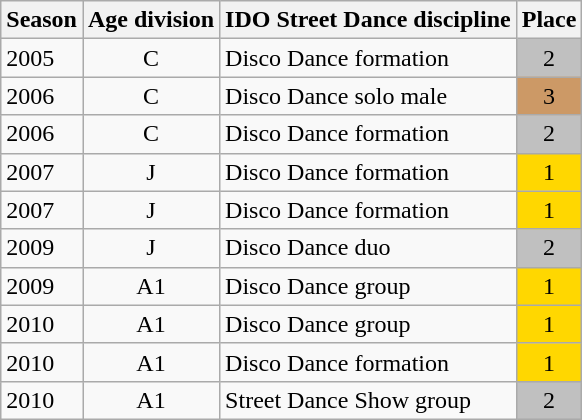<table class="wikitable plainrowheaders" style="text-align:center;">
<tr>
<th scope="col">Season</th>
<th>Age division</th>
<th scope="col">IDO Street Dance discipline</th>
<th scope="col">Place</th>
</tr>
<tr>
<td style="text-align:left;">2005</td>
<td>C</td>
<td style="text-align:left;">Disco Dance formation</td>
<td bgcolor="silver">2</td>
</tr>
<tr>
<td style="text-align:left;">2006</td>
<td>C</td>
<td style="text-align:left;">Disco Dance solo male</td>
<td bgcolor="cc9966">3</td>
</tr>
<tr>
<td style="text-align:left;">2006</td>
<td>C</td>
<td style="text-align:left;">Disco Dance formation</td>
<td bgcolor="silver">2</td>
</tr>
<tr>
<td style="text-align:left;">2007</td>
<td>J</td>
<td style="text-align:left;">Disco Dance formation</td>
<td bgcolor="gold">1</td>
</tr>
<tr>
<td style="text-align:left;">2007</td>
<td>J</td>
<td style="text-align:left;">Disco Dance formation</td>
<td bgcolor="gold">1</td>
</tr>
<tr>
<td style="text-align:left;">2009</td>
<td>J</td>
<td style="text-align:left;">Disco Dance duo</td>
<td bgcolor="silver">2</td>
</tr>
<tr>
<td style="text-align:left;">2009</td>
<td>A1</td>
<td style="text-align:left;">Disco Dance group</td>
<td bgcolor="gold">1</td>
</tr>
<tr>
<td style="text-align:left;">2010</td>
<td>A1</td>
<td style="text-align:left;">Disco Dance group</td>
<td bgcolor="gold">1</td>
</tr>
<tr>
<td style="text-align:left;">2010</td>
<td>A1</td>
<td style="text-align:left;">Disco Dance formation</td>
<td bgcolor="gold">1</td>
</tr>
<tr>
<td style="text-align:left;">2010</td>
<td>A1</td>
<td style="text-align:left;">Street Dance Show group</td>
<td bgcolor="silver">2</td>
</tr>
</table>
